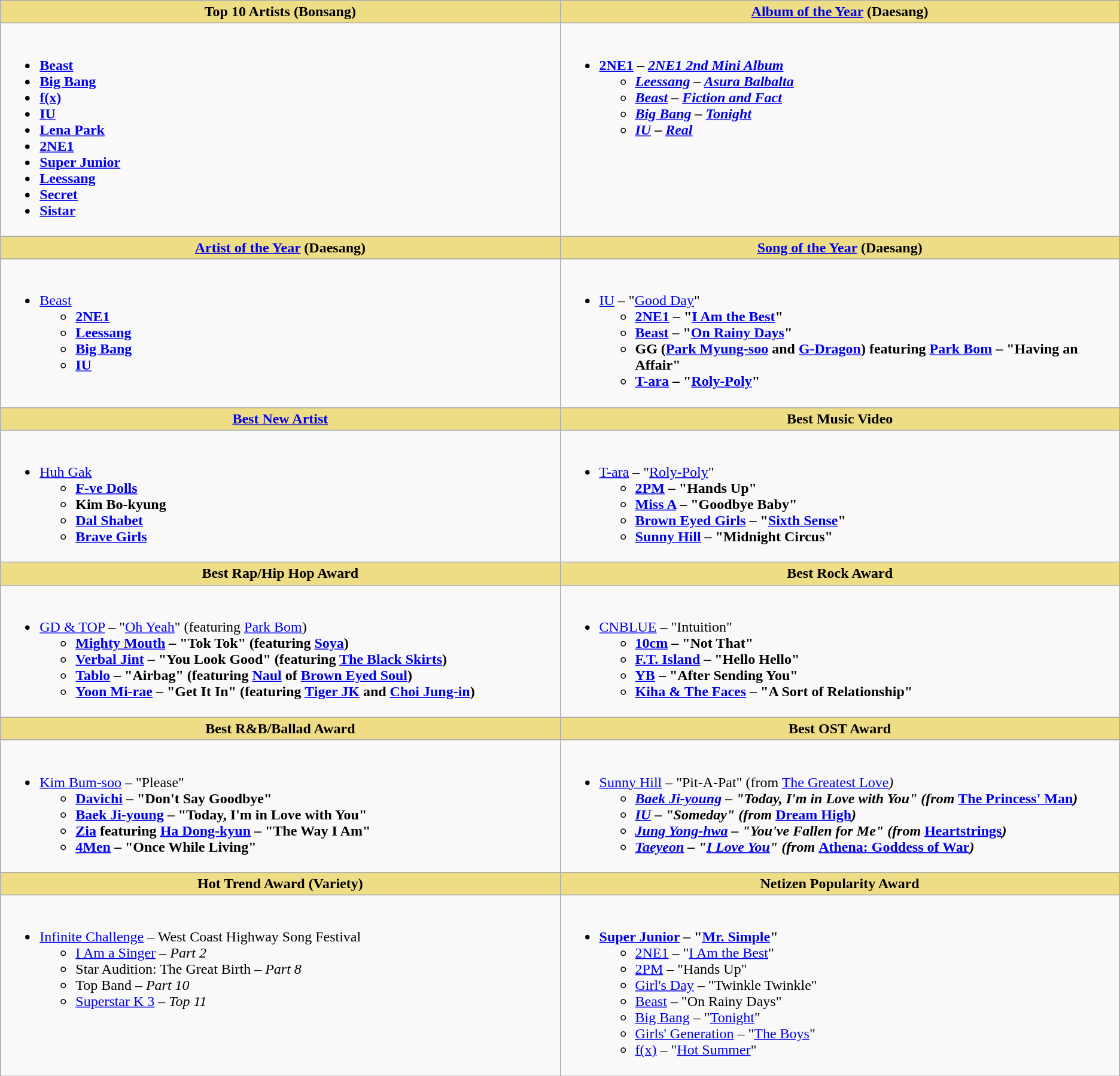<table class="wikitable">
<tr>
<th style="background:#EEDD85; width=;">Top 10 Artists (Bonsang)</th>
<th style="background:#EEDD85; width=;"><a href='#'>Album of the Year</a> (Daesang)</th>
</tr>
<tr>
<td style="vertical-align:top"><br><ul><li><strong><a href='#'>Beast</a></strong></li><li><strong><a href='#'>Big Bang</a></strong></li><li><strong><a href='#'>f(x)</a></strong></li><li><strong><a href='#'>IU</a></strong></li><li><strong><a href='#'>Lena Park</a></strong></li><li><strong><a href='#'>2NE1</a></strong></li><li><strong><a href='#'>Super Junior</a></strong></li><li><strong><a href='#'>Leessang</a></strong></li><li><strong><a href='#'>Secret</a></strong></li><li><strong><a href='#'>Sistar</a></strong></li></ul></td>
<td style="vertical-align:top"><br><ul><li><strong><a href='#'>2NE1</a> – <em><a href='#'>2NE1 2nd Mini Album</a><strong><em><ul><li><a href='#'>Leessang</a> – </em><a href='#'>Asura Balbalta</a><em></li><li><a href='#'>Beast</a> – </em><a href='#'>Fiction and Fact</a><em></li><li><a href='#'>Big Bang</a> – </em><a href='#'>Tonight</a><em></li><li><a href='#'>IU</a> – </em><a href='#'>Real</a><em></li></ul></li></ul></td>
</tr>
<tr>
<th scope="col" style="background:#EEDD85; width:50%"><a href='#'>Artist of the Year</a> (Daesang)</th>
<th scope="col" style="background:#EEDD85; width:50%"><a href='#'>Song of the Year</a> (Daesang)</th>
</tr>
<tr>
<td style="vertical-align:top"><br><ul><li></strong><a href='#'>Beast</a><strong><ul><li><a href='#'>2NE1</a></li><li><a href='#'>Leessang</a></li><li><a href='#'>Big Bang</a></li><li><a href='#'>IU</a></li></ul></li></ul></td>
<td style="vertical-align:top"><br><ul><li></strong><a href='#'>IU</a> – "<a href='#'>Good Day</a>"<strong><ul><li><a href='#'>2NE1</a> – "<a href='#'>I Am the Best</a>"</li><li><a href='#'>Beast</a> – "<a href='#'>On Rainy Days</a>"</li><li>GG (<a href='#'>Park Myung-soo</a> and <a href='#'>G-Dragon</a>) featuring <a href='#'>Park Bom</a> – "Having an Affair"</li><li><a href='#'>T-ara</a> – "<a href='#'>Roly-Poly</a>"</li></ul></li></ul></td>
</tr>
<tr>
<th scope="col" style="background:#EEDD85; width:50%"><a href='#'>Best New Artist</a></th>
<th scope="col" style="background:#EEDD85; width:50%">Best Music Video</th>
</tr>
<tr>
<td style="vertical-align:top"><br><ul><li></strong><a href='#'>Huh Gak</a><strong><ul><li><a href='#'>F-ve Dolls</a></li><li>Kim Bo-kyung</li><li><a href='#'>Dal Shabet</a></li><li><a href='#'>Brave Girls</a></li></ul></li></ul></td>
<td style="vertical-align:top"><br><ul><li></strong><a href='#'>T-ara</a> – "<a href='#'>Roly-Poly</a>"<strong><ul><li><a href='#'>2PM</a> – "Hands Up"</li><li><a href='#'>Miss A</a> – "Goodbye Baby"</li><li><a href='#'>Brown Eyed Girls</a> – "<a href='#'>Sixth Sense</a>"</li><li><a href='#'>Sunny Hill</a> – "Midnight Circus"</li></ul></li></ul></td>
</tr>
<tr>
<th style="background:#EEDD85; width=;">Best Rap/Hip Hop Award</th>
<th style="background:#EEDD85; width=;">Best Rock Award</th>
</tr>
<tr>
<td style="vertical-align:top"><br><ul><li></strong><a href='#'>GD & TOP</a> – "<a href='#'>Oh Yeah</a>" (featuring <a href='#'>Park Bom</a>)<strong><ul><li><a href='#'>Mighty Mouth</a> – "Tok Tok" (featuring <a href='#'>Soya</a>)</li><li><a href='#'>Verbal Jint</a> – "You Look Good" (featuring <a href='#'>The Black Skirts</a>)</li><li><a href='#'>Tablo</a> – "Airbag" (featuring <a href='#'>Naul</a> of <a href='#'>Brown Eyed Soul</a>)</li><li><a href='#'>Yoon Mi-rae</a> – "Get It In" (featuring <a href='#'>Tiger JK</a> and <a href='#'>Choi Jung-in</a>)</li></ul></li></ul></td>
<td style="vertical-align:top"><br><ul><li></strong><a href='#'>CNBLUE</a> – "Intuition"<strong><ul><li><a href='#'>10cm</a> – "Not That"</li><li><a href='#'>F.T. Island</a> – "Hello Hello"</li><li><a href='#'>YB</a> – "After Sending You"</li><li><a href='#'>Kiha & The Faces</a> – "A Sort of Relationship"</li></ul></li></ul></td>
</tr>
<tr>
<th style="background:#EEDD85; width=;">Best R&B/Ballad Award</th>
<th style="background:#EEDD85; width=;">Best OST Award</th>
</tr>
<tr>
<td style="vertical-align:top"><br><ul><li></strong><a href='#'>Kim Bum-soo</a> – "Please"<strong><ul><li><a href='#'>Davichi</a> – "Don't Say Goodbye"</li><li><a href='#'>Baek Ji-young</a> – "Today, I'm in Love with You"</li><li><a href='#'>Zia</a> featuring <a href='#'>Ha Dong-kyun</a> – "The Way I Am"</li><li><a href='#'>4Men</a> – "Once While Living"</li></ul></li></ul></td>
<td style="vertical-align:top"><br><ul><li></strong><a href='#'>Sunny Hill</a> – "Pit-A-Pat" (from </em><a href='#'>The Greatest Love</a><em>)<strong><ul><li><a href='#'>Baek Ji-young</a> – "Today, I'm in Love with You" (from </em><a href='#'>The Princess' Man</a><em>)</li><li><a href='#'>IU</a> – "Someday" (from </em><a href='#'>Dream High</a><em>)</li><li><a href='#'>Jung Yong-hwa</a> – "You've Fallen for Me" (from </em><a href='#'>Heartstrings</a><em>)</li><li><a href='#'>Taeyeon</a> – "<a href='#'>I Love You</a>" (from </em><a href='#'>Athena: Goddess of War</a><em>)</li></ul></li></ul></td>
</tr>
<tr>
<th style="background:#EEDD85; width=;">Hot Trend Award (Variety)</th>
<th style="background:#EEDD85; width=;">Netizen Popularity Award</th>
</tr>
<tr>
<td valign="top"><br><ul><li></strong><a href='#'>Infinite Challenge</a> – </em>West Coast Highway Song Festival</em></strong><ul><li><a href='#'>I Am a Singer</a> – <em>Part 2</em></li><li>Star Audition: The Great Birth – <em>Part 8</em></li><li>Top Band – <em>Part 10</em></li><li><a href='#'>Superstar K 3</a> – <em>Top 11</em></li></ul></li></ul></td>
<td valign="top"><br><ul><li><strong><a href='#'>Super Junior</a> – "<a href='#'>Mr. Simple</a>"</strong><ul><li><a href='#'>2NE1</a> – "<a href='#'>I Am the Best</a>"</li><li><a href='#'>2PM</a> – "Hands Up"</li><li><a href='#'>Girl's Day</a> – "Twinkle Twinkle"</li><li><a href='#'>Beast</a> – "On Rainy Days"</li><li><a href='#'>Big Bang</a> – "<a href='#'>Tonight</a>"</li><li><a href='#'>Girls' Generation</a> – "<a href='#'>The Boys</a>"</li><li><a href='#'>f(x)</a> – "<a href='#'>Hot Summer</a>"</li></ul></li></ul></td>
</tr>
</table>
